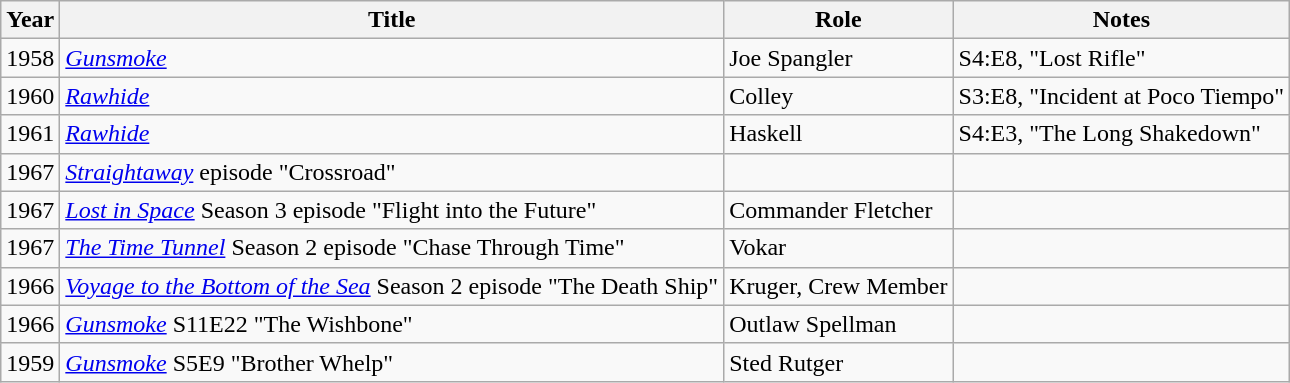<table class="wikitable sortable">
<tr>
<th>Year</th>
<th>Title</th>
<th>Role</th>
<th>Notes</th>
</tr>
<tr>
<td>1958</td>
<td><em><a href='#'>Gunsmoke</a></em></td>
<td>Joe Spangler</td>
<td>S4:E8, "Lost Rifle"</td>
</tr>
<tr>
<td>1960</td>
<td><em><a href='#'>Rawhide</a></em></td>
<td>Colley</td>
<td>S3:E8, "Incident at Poco Tiempo"</td>
</tr>
<tr>
<td>1961</td>
<td><em><a href='#'>Rawhide</a></em></td>
<td>Haskell</td>
<td>S4:E3, "The Long Shakedown"</td>
</tr>
<tr>
<td>1967</td>
<td><em><a href='#'>Straightaway</a></em> episode "Crossroad"</td>
<td></td>
<td></td>
</tr>
<tr>
<td>1967</td>
<td><em><a href='#'>Lost in Space</a></em> Season 3 episode "Flight into the Future"</td>
<td>Commander Fletcher</td>
<td></td>
</tr>
<tr>
<td>1967</td>
<td><em><a href='#'>The Time Tunnel</a></em> Season 2 episode "Chase Through Time"</td>
<td>Vokar</td>
<td></td>
</tr>
<tr>
<td>1966</td>
<td><em><a href='#'>Voyage to the Bottom of the Sea</a></em> Season 2 episode "The Death Ship"</td>
<td>Kruger, Crew Member</td>
<td></td>
</tr>
<tr>
<td>1966</td>
<td><em><a href='#'>Gunsmoke</a></em> S11E22 "The Wishbone"</td>
<td>Outlaw Spellman</td>
<td></td>
</tr>
<tr>
<td>1959</td>
<td><em><a href='#'>Gunsmoke</a></em> S5E9 "Brother Whelp"</td>
<td>Sted Rutger</td>
<td></td>
</tr>
</table>
